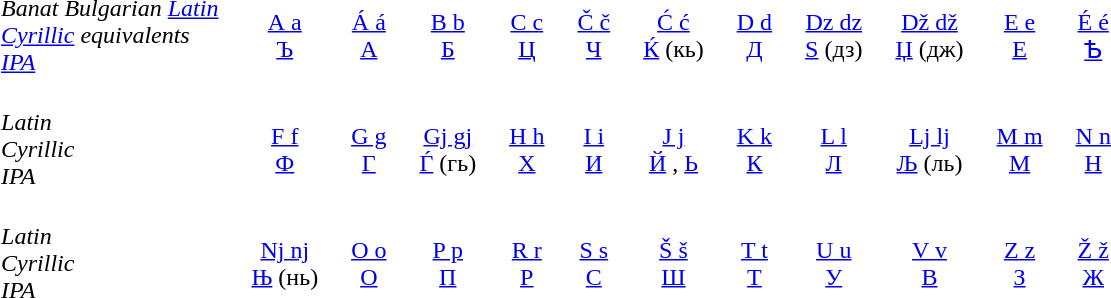<table cellpadding="10" style="margin:auto; text-align:center;">
<tr>
<td align="left"><em>Banat Bulgarian <a href='#'>Latin</a></em><br><em><a href='#'>Cyrillic</a> equivalents</em><br><em><a href='#'>IPA</a></em></td>
<td><a href='#'>А а</a><br><a href='#'>Ъ</a><br></td>
<td><a href='#'>Á á</a><br><a href='#'>А</a><br></td>
<td><a href='#'>B b</a><br><a href='#'>Б</a><br></td>
<td><a href='#'>C c</a><br><a href='#'>Ц</a><br></td>
<td><a href='#'>Č č</a><br><a href='#'>Ч</a><br></td>
<td><a href='#'>Ć ć</a><br><a href='#'>Ќ</a> (кь)<br></td>
<td><a href='#'>D d</a><br><a href='#'>Д</a><br></td>
<td><a href='#'>Dz dz</a><br><a href='#'>Ѕ</a> (дз)<br></td>
<td><a href='#'>Dž dž</a><br><a href='#'>Џ</a> (дж)<br></td>
<td><a href='#'>E e</a><br><a href='#'>Е</a><br></td>
<td><a href='#'>É é</a><br><a href='#'>Ѣ</a><br></td>
</tr>
<tr>
<td align="left"><em>Latin</em><br><em>Cyrillic</em><br><em>IPA</em></td>
<td><a href='#'>F f</a><br><a href='#'>Ф</a><br></td>
<td><a href='#'>G g</a><br><a href='#'>Г</a><br></td>
<td><a href='#'>Gj gj</a><br><a href='#'>Ѓ</a> (гь)<br></td>
<td><a href='#'>H h</a><br><a href='#'>Х</a><br></td>
<td><a href='#'>I i</a><br><a href='#'>И</a><br></td>
<td><a href='#'>J j</a><br><a href='#'>Й</a> , <a href='#'>Ь</a><br></td>
<td><a href='#'>K k</a><br><a href='#'>К</a><br></td>
<td><a href='#'>L l</a><br><a href='#'>Л</a><br></td>
<td><a href='#'>Lj lj</a><br><a href='#'>Љ</a> (ль)<br></td>
<td><a href='#'>M m</a><br><a href='#'>М</a><br></td>
<td><a href='#'>N n</a><br><a href='#'>Н</a><br></td>
</tr>
<tr>
<td align="left"><em>Latin</em><br><em>Cyrillic</em><br><em>IPA</em></td>
<td><a href='#'>Nj nj</a><br><a href='#'>Њ</a> (нь)<br></td>
<td><a href='#'>O o</a><br><a href='#'>О</a><br></td>
<td><a href='#'>P p</a><br><a href='#'>П</a><br></td>
<td><a href='#'>R r</a><br><a href='#'>Р</a><br></td>
<td><a href='#'>S s</a><br><a href='#'>С</a><br></td>
<td><a href='#'>Š š</a><br><a href='#'>Ш</a><br></td>
<td><a href='#'>T t</a><br><a href='#'>Т</a><br></td>
<td><a href='#'>U u</a><br><a href='#'>У</a><br></td>
<td><a href='#'>V v</a><br><a href='#'>В</a><br></td>
<td><a href='#'>Z z</a><br><a href='#'>З</a><br></td>
<td><a href='#'>Ž ž</a><br><a href='#'>Ж</a><br></td>
</tr>
</table>
